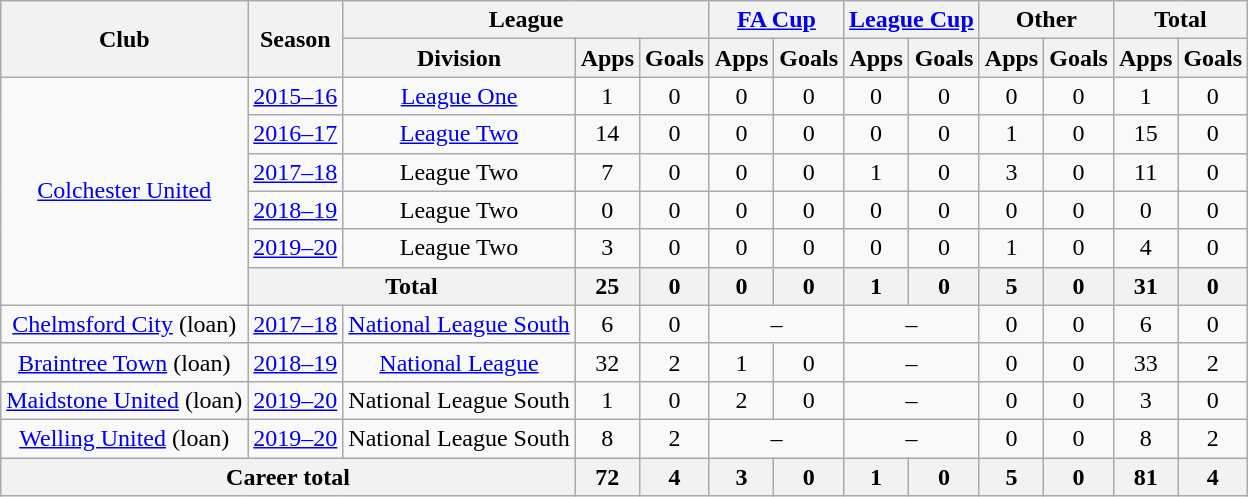<table class=wikitable style="text-align: center;">
<tr>
<th rowspan=2>Club</th>
<th rowspan=2>Season</th>
<th colspan=3>League</th>
<th colspan=2><a href='#'>FA Cup</a></th>
<th colspan=2><a href='#'>League Cup</a></th>
<th colspan=2>Other</th>
<th colspan=2>Total</th>
</tr>
<tr>
<th>Division</th>
<th>Apps</th>
<th>Goals</th>
<th>Apps</th>
<th>Goals</th>
<th>Apps</th>
<th>Goals</th>
<th>Apps</th>
<th>Goals</th>
<th>Apps</th>
<th>Goals</th>
</tr>
<tr>
<td rowspan="6"><a href='#'>Colchester United</a></td>
<td><a href='#'>2015–16</a></td>
<td><a href='#'>League One</a></td>
<td>1</td>
<td>0</td>
<td>0</td>
<td>0</td>
<td>0</td>
<td>0</td>
<td>0</td>
<td>0</td>
<td>1</td>
<td>0</td>
</tr>
<tr>
<td><a href='#'>2016–17</a></td>
<td><a href='#'>League Two</a></td>
<td>14</td>
<td>0</td>
<td>0</td>
<td>0</td>
<td>0</td>
<td>0</td>
<td>1</td>
<td>0</td>
<td>15</td>
<td>0</td>
</tr>
<tr>
<td><a href='#'>2017–18</a></td>
<td>League Two</td>
<td>7</td>
<td>0</td>
<td>0</td>
<td>0</td>
<td>1</td>
<td>0</td>
<td>3</td>
<td>0</td>
<td>11</td>
<td>0</td>
</tr>
<tr>
<td><a href='#'>2018–19</a></td>
<td>League Two</td>
<td>0</td>
<td>0</td>
<td>0</td>
<td>0</td>
<td>0</td>
<td>0</td>
<td>0</td>
<td>0</td>
<td>0</td>
<td>0</td>
</tr>
<tr>
<td><a href='#'>2019–20</a></td>
<td>League Two</td>
<td>3</td>
<td>0</td>
<td>0</td>
<td>0</td>
<td>0</td>
<td>0</td>
<td>1</td>
<td>0</td>
<td>4</td>
<td>0</td>
</tr>
<tr>
<th colspan="2">Total</th>
<th>25</th>
<th>0</th>
<th>0</th>
<th>0</th>
<th>1</th>
<th>0</th>
<th>5</th>
<th>0</th>
<th>31</th>
<th>0</th>
</tr>
<tr>
<td><a href='#'>Chelmsford City</a> (loan)</td>
<td><a href='#'>2017–18</a></td>
<td><a href='#'>National League South</a></td>
<td>6</td>
<td>0</td>
<td colspan=2>–</td>
<td colspan=2>–</td>
<td>0</td>
<td>0</td>
<td>6</td>
<td>0</td>
</tr>
<tr>
<td><a href='#'>Braintree Town</a> (loan)</td>
<td><a href='#'>2018–19</a></td>
<td><a href='#'>National League</a></td>
<td>32</td>
<td>2</td>
<td>1</td>
<td>0</td>
<td colspan=2>–</td>
<td>0</td>
<td>0</td>
<td>33</td>
<td>2</td>
</tr>
<tr>
<td><a href='#'>Maidstone United</a> (loan)</td>
<td><a href='#'>2019–20</a></td>
<td>National League South</td>
<td>1</td>
<td>0</td>
<td>2</td>
<td>0</td>
<td colspan=2>–</td>
<td>0</td>
<td>0</td>
<td>3</td>
<td>0</td>
</tr>
<tr>
<td><a href='#'>Welling United</a> (loan)</td>
<td><a href='#'>2019–20</a></td>
<td>National League South</td>
<td>8</td>
<td>2</td>
<td colspan=2>–</td>
<td colspan=2>–</td>
<td>0</td>
<td>0</td>
<td>8</td>
<td>2</td>
</tr>
<tr>
<th colspan="3">Career total</th>
<th>72</th>
<th>4</th>
<th>3</th>
<th>0</th>
<th>1</th>
<th>0</th>
<th>5</th>
<th>0</th>
<th>81</th>
<th>4</th>
</tr>
</table>
